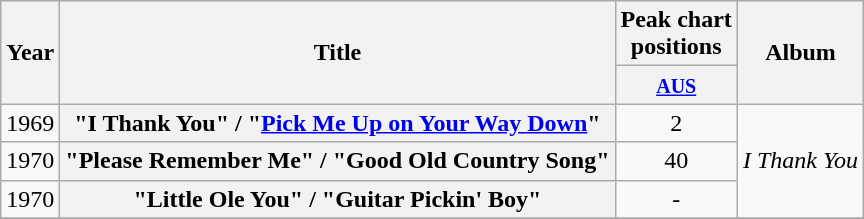<table class="wikitable plainrowheaders" style="text-align:center;" border="1">
<tr>
<th scope="col" rowspan="2">Year</th>
<th scope="col" rowspan="2">Title</th>
<th scope="col" colspan="1">Peak chart<br>positions</th>
<th scope="col" rowspan="2">Album</th>
</tr>
<tr>
<th scope="col" style="text-align:center;"><small><a href='#'>AUS</a></small><br></th>
</tr>
<tr>
<td>1969</td>
<th scope="row">"I Thank You" / "<a href='#'>Pick Me Up on Your Way Down</a>"</th>
<td style="text-align:center;">2</td>
<td rowspan="3"><em>I Thank You</em></td>
</tr>
<tr>
<td>1970</td>
<th scope="row">"Please Remember Me" / "Good Old Country Song"</th>
<td style="text-align:center;">40</td>
</tr>
<tr>
<td>1970</td>
<th scope="row">"Little Ole You" / "Guitar Pickin' Boy"</th>
<td style="text-align:center;">-</td>
</tr>
<tr>
</tr>
</table>
